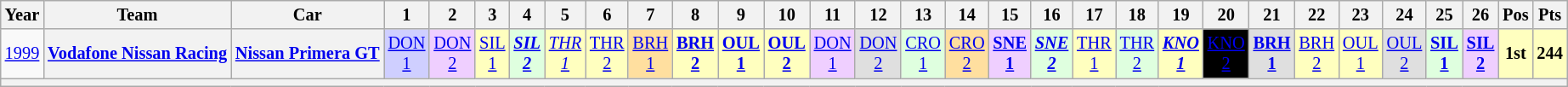<table class="wikitable" style="text-align:center; font-size:85%">
<tr>
<th>Year</th>
<th>Team</th>
<th>Car</th>
<th>1</th>
<th>2</th>
<th>3</th>
<th>4</th>
<th>5</th>
<th>6</th>
<th>7</th>
<th>8</th>
<th>9</th>
<th>10</th>
<th>11</th>
<th>12</th>
<th>13</th>
<th>14</th>
<th>15</th>
<th>16</th>
<th>17</th>
<th>18</th>
<th>19</th>
<th>20</th>
<th>21</th>
<th>22</th>
<th>23</th>
<th>24</th>
<th>25</th>
<th>26</th>
<th>Pos</th>
<th>Pts</th>
</tr>
<tr>
<td><a href='#'>1999</a></td>
<th nowrap><a href='#'>Vodafone Nissan Racing</a></th>
<th nowrap><a href='#'>Nissan Primera GT</a></th>
<td style="background:#CFCFFF;"><a href='#'>DON<br>1</a><br></td>
<td style="background:#EFCFFF;"><a href='#'>DON<br>2</a><br></td>
<td style="background:#FFFFBF;"><a href='#'>SIL<br>1</a><br></td>
<td style="background:#DFFFDF;"><strong><em><a href='#'>SIL<br>2</a></em></strong><br></td>
<td style="background:#FFFFBF;"><em><a href='#'>THR<br>1</a></em><br></td>
<td style="background:#FFFFBF;"><a href='#'>THR<br>2</a><br></td>
<td style="background:#FFDF9F;"><a href='#'>BRH<br>1</a><br></td>
<td style="background:#FFFFBF;"><strong><a href='#'>BRH<br>2</a></strong><br></td>
<td style="background:#FFFFBF;"><strong><a href='#'>OUL<br>1</a></strong><br></td>
<td style="background:#FFFFBF;"><strong><a href='#'>OUL<br>2</a></strong><br></td>
<td style="background:#EFCFFF;"><a href='#'>DON<br>1</a><br></td>
<td style="background:#DFDFDF;"><a href='#'>DON<br>2</a><br></td>
<td style="background:#DFFFDF;"><a href='#'>CRO<br>1</a><br></td>
<td style="background:#FFDF9F;"><a href='#'>CRO<br>2</a><br></td>
<td style="background:#EFCFFF;"><strong><a href='#'>SNE<br>1</a></strong><br></td>
<td style="background:#DFFFDF;"><strong><em><a href='#'>SNE<br>2</a></em></strong><br></td>
<td style="background:#FFFFBF;"><a href='#'>THR<br>1</a><br></td>
<td style="background:#DFFFDF;"><a href='#'>THR<br>2</a><br></td>
<td style="background:#FFFFBF;"><strong><em><a href='#'>KNO<br>1</a></em></strong><br></td>
<td style="background:#000000; color:white"><a href='#'><span>KNO<br>2</span></a><br></td>
<td style="background:#DFDFDF;"><strong><a href='#'>BRH<br>1</a></strong><br></td>
<td style="background:#FFFFBF;"><a href='#'>BRH<br>2</a><br></td>
<td style="background:#FFFFBF;"><a href='#'>OUL<br>1</a><br></td>
<td style="background:#DFDFDF;"><a href='#'>OUL<br>2</a><br></td>
<td style="background:#DFFFDF;"><strong><a href='#'>SIL<br>1</a></strong><br></td>
<td style="background:#EFCFFF;"><strong><a href='#'>SIL<br>2</a></strong><br></td>
<td style="background:#FFFFBF;"><strong>1st</strong></td>
<td style="background:#FFFFBF;"><strong>244</strong></td>
</tr>
<tr>
<th colspan="31"></th>
</tr>
</table>
